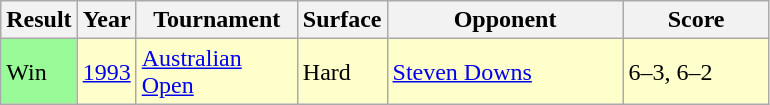<table class="sortable wikitable">
<tr>
<th style="width:40px;">Result</th>
<th style="width:30px;">Year</th>
<th style="width:100px;">Tournament</th>
<th style="width:50px;">Surface</th>
<th style="width:150px;">Opponent</th>
<th style="width:90px;" class="unsortable">Score</th>
</tr>
<tr style="background:#ffffcc;">
<td style="background:#98fb98;">Win</td>
<td><a href='#'>1993</a></td>
<td><a href='#'>Australian Open</a></td>
<td>Hard</td>
<td> <a href='#'>Steven Downs</a></td>
<td>6–3, 6–2</td>
</tr>
</table>
